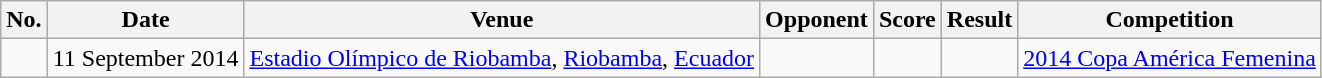<table class="wikitable">
<tr>
<th>No.</th>
<th>Date</th>
<th>Venue</th>
<th>Opponent</th>
<th>Score</th>
<th>Result</th>
<th>Competition</th>
</tr>
<tr>
<td></td>
<td>11 September 2014</td>
<td><a href='#'>Estadio Olímpico de Riobamba</a>, <a href='#'>Riobamba</a>, <a href='#'>Ecuador</a></td>
<td></td>
<td></td>
<td></td>
<td><a href='#'>2014 Copa América Femenina</a></td>
</tr>
</table>
